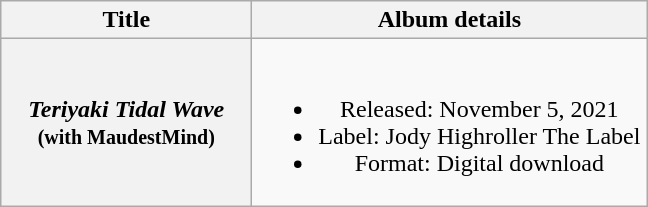<table class="wikitable plainrowheaders" style="text-align:center;">
<tr>
<th scope="col" style="width:10em;">Title</th>
<th scope="col" style="width:16em;">Album details</th>
</tr>
<tr>
<th scope="row"><em>Teriyaki Tidal Wave</em><small> (with MaudestMind)</small></th>
<td><br><ul><li>Released: November 5, 2021</li><li>Label: Jody Highroller The Label</li><li>Format: Digital download</li></ul></td>
</tr>
</table>
